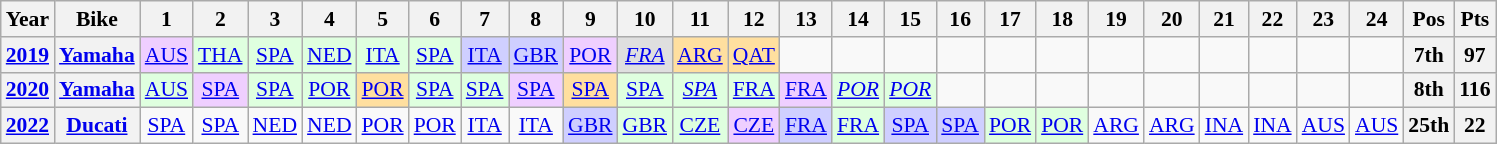<table class="wikitable" style="text-align:center; font-size:90%">
<tr>
<th>Year</th>
<th>Bike</th>
<th>1</th>
<th>2</th>
<th>3</th>
<th>4</th>
<th>5</th>
<th>6</th>
<th>7</th>
<th>8</th>
<th>9</th>
<th>10</th>
<th>11</th>
<th>12</th>
<th>13</th>
<th>14</th>
<th>15</th>
<th>16</th>
<th>17</th>
<th>18</th>
<th>19</th>
<th>20</th>
<th>21</th>
<th>22</th>
<th>23</th>
<th>24</th>
<th>Pos</th>
<th>Pts</th>
</tr>
<tr>
<th><a href='#'>2019</a></th>
<th><a href='#'>Yamaha</a></th>
<td style="background:#efcfff;"><a href='#'>AUS</a><br></td>
<td style="background:#dfffdf;"><a href='#'>THA</a><br></td>
<td style="background:#dfffdf;"><a href='#'>SPA</a><br></td>
<td style="background:#dfffdf;"><a href='#'>NED</a><br></td>
<td style="background:#dfffdf;"><a href='#'>ITA</a><br></td>
<td style="background:#dfffdf;"><a href='#'>SPA</a><br></td>
<td style="background:#cfcfff;"><a href='#'>ITA</a><br></td>
<td style="background:#cfcfff;"><a href='#'>GBR</a><br></td>
<td style="background:#efcfff;"><a href='#'>POR</a><br></td>
<td style="background:#dfdfdf;"><em><a href='#'>FRA</a></em><br></td>
<td style="background:#ffdf9f;"><a href='#'>ARG</a><br></td>
<td style="background:#ffdf9f;"><a href='#'>QAT</a><br></td>
<td></td>
<td></td>
<td></td>
<td></td>
<td></td>
<td></td>
<td></td>
<td></td>
<td></td>
<td></td>
<td></td>
<td></td>
<th>7th</th>
<th>97</th>
</tr>
<tr>
<th><a href='#'>2020</a></th>
<th><a href='#'>Yamaha</a></th>
<td style="background:#dfffdf;"><a href='#'>AUS</a><br></td>
<td style="background:#efcfff;"><a href='#'>SPA</a><br></td>
<td style="background:#dfffdf;"><a href='#'>SPA</a><br></td>
<td style="background:#dfffdf;"><a href='#'>POR</a><br></td>
<td style="background:#ffdf9f;"><a href='#'>POR</a><br></td>
<td style="background:#dfffdf;"><a href='#'>SPA</a><br></td>
<td style="background:#dfffdf;"><a href='#'>SPA</a><br></td>
<td style="background:#efcfff;"><a href='#'>SPA</a><br></td>
<td style="background:#ffdf9f;"><a href='#'>SPA</a><br></td>
<td style="background:#dfffdf;"><a href='#'>SPA</a><br></td>
<td style="background:#dfffdf;"><em><a href='#'>SPA</a></em><br></td>
<td style="background:#dfffdf;"><a href='#'>FRA</a><br></td>
<td style="background:#efcfff;"><a href='#'>FRA</a><br></td>
<td style="background:#dfffdf;"><em><a href='#'>POR</a></em><br></td>
<td style="background:#dfffdf;"><em><a href='#'>POR</a></em><br></td>
<td></td>
<td></td>
<td></td>
<td></td>
<td></td>
<td></td>
<td></td>
<td></td>
<td></td>
<th>8th</th>
<th>116</th>
</tr>
<tr>
<th><a href='#'>2022</a></th>
<th><a href='#'>Ducati</a></th>
<td><a href='#'>SPA</a></td>
<td><a href='#'>SPA</a></td>
<td><a href='#'>NED</a></td>
<td><a href='#'>NED</a></td>
<td><a href='#'>POR</a></td>
<td><a href='#'>POR</a></td>
<td><a href='#'>ITA</a></td>
<td><a href='#'>ITA</a></td>
<td style="background:#cfcfff;"><a href='#'>GBR</a><br></td>
<td style="background:#dfffdf;"><a href='#'>GBR</a><br></td>
<td style="background:#dfffdf;"><a href='#'>CZE</a><br></td>
<td style="background:#efcfff;"><a href='#'>CZE</a><br></td>
<td style="background:#cfcfff;"><a href='#'>FRA</a><br></td>
<td style="background:#dfffdf;"><a href='#'>FRA</a><br></td>
<td style="background:#cfcfff;"><a href='#'>SPA</a><br></td>
<td style="background:#cfcfff;"><a href='#'>SPA</a><br></td>
<td style="background:#dfffdf;"><a href='#'>POR</a><br></td>
<td style="background:#dfffdf;"><a href='#'>POR</a><br></td>
<td><a href='#'>ARG</a></td>
<td><a href='#'>ARG</a></td>
<td><a href='#'>INA</a></td>
<td><a href='#'>INA</a></td>
<td><a href='#'>AUS</a></td>
<td><a href='#'>AUS</a></td>
<th>25th</th>
<th>22</th>
</tr>
</table>
